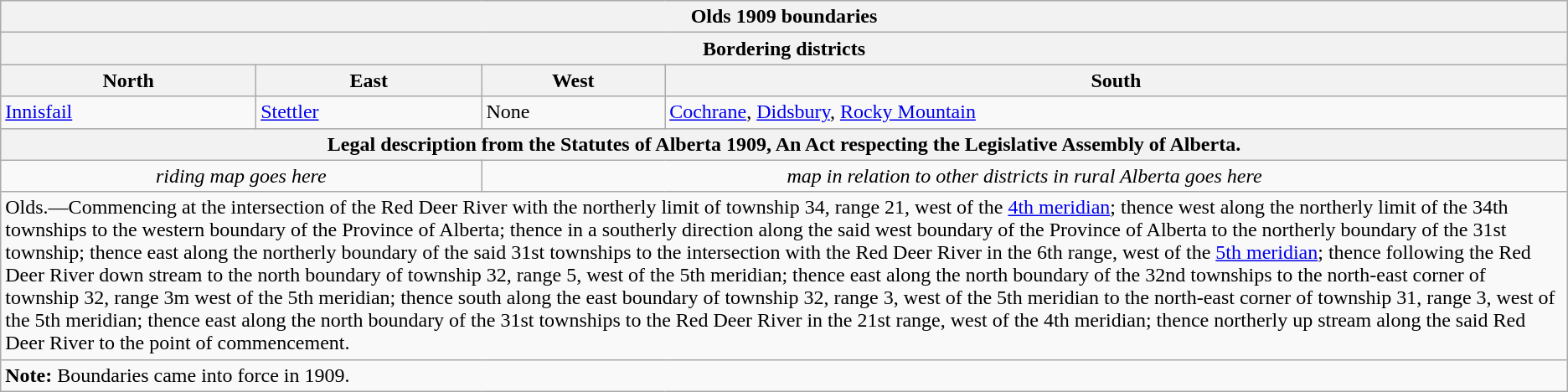<table class="wikitable collapsible collapsed">
<tr>
<th colspan=4>Olds 1909 boundaries</th>
</tr>
<tr>
<th colspan=4>Bordering districts</th>
</tr>
<tr>
<th>North</th>
<th>East</th>
<th>West</th>
<th>South</th>
</tr>
<tr>
<td><a href='#'>Innisfail</a></td>
<td><a href='#'>Stettler</a></td>
<td>None</td>
<td><a href='#'>Cochrane</a>, <a href='#'>Didsbury</a>, <a href='#'>Rocky Mountain</a></td>
</tr>
<tr>
<th colspan=4>Legal description from the Statutes of Alberta 1909, An Act respecting the Legislative Assembly of Alberta.</th>
</tr>
<tr>
<td colspan=2 align=center><em>riding map goes here</em></td>
<td colspan=2 align=center><em>map in relation to other districts in rural Alberta goes here</em></td>
</tr>
<tr>
<td colspan=4>Olds.—Commencing at the intersection of the Red Deer River with the northerly limit of township 34, range 21, west of the <a href='#'>4th meridian</a>; thence west along the northerly limit of the 34th townships to the western boundary of the Province of Alberta; thence in a southerly direction along the said west boundary of the Province of Alberta to the northerly boundary of the 31st township; thence east along the northerly boundary of the said 31st townships to the intersection with the Red Deer River in the 6th range, west of the <a href='#'>5th meridian</a>; thence following the Red Deer River down stream to the north boundary of township 32, range 5, west of the 5th meridian; thence east along the north boundary of the 32nd townships to the north-east corner of township 32, range 3m west of the 5th meridian; thence south along the east boundary of township 32, range 3, west of the 5th meridian to the north-east corner of township 31, range 3, west of the 5th meridian; thence east along the north boundary of the 31st townships to the Red Deer River in the 21st range, west of the 4th meridian; thence northerly up stream along the said Red Deer River to the point of commencement.</td>
</tr>
<tr>
<td colspan=4><strong>Note:</strong> Boundaries came into force in 1909.</td>
</tr>
</table>
